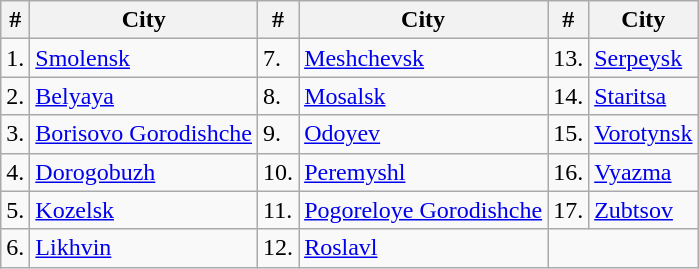<table class="wikitable">
<tr>
<th>#</th>
<th>City</th>
<th>#</th>
<th>City</th>
<th>#</th>
<th>City</th>
</tr>
<tr>
<td>1.</td>
<td><a href='#'>Smolensk</a></td>
<td>7.</td>
<td><a href='#'>Meshchevsk</a></td>
<td>13.</td>
<td><a href='#'>Serpeysk</a></td>
</tr>
<tr>
<td>2.</td>
<td><a href='#'>Belyaya</a></td>
<td>8.</td>
<td><a href='#'>Mosalsk</a></td>
<td>14.</td>
<td><a href='#'>Staritsa</a></td>
</tr>
<tr>
<td>3.</td>
<td><a href='#'>Borisovo Gorodishche</a></td>
<td>9.</td>
<td><a href='#'>Odoyev</a></td>
<td>15.</td>
<td><a href='#'>Vorotynsk</a></td>
</tr>
<tr>
<td>4.</td>
<td><a href='#'>Dorogobuzh</a></td>
<td>10.</td>
<td><a href='#'>Peremyshl</a></td>
<td>16.</td>
<td><a href='#'>Vyazma</a></td>
</tr>
<tr>
<td>5.</td>
<td><a href='#'>Kozelsk</a></td>
<td>11.</td>
<td><a href='#'>Pogoreloye Gorodishche</a></td>
<td>17.</td>
<td><a href='#'>Zubtsov</a></td>
</tr>
<tr>
<td>6.</td>
<td><a href='#'>Likhvin</a></td>
<td>12.</td>
<td><a href='#'>Roslavl</a></td>
</tr>
</table>
